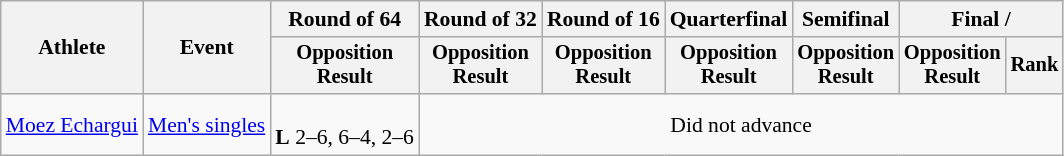<table class="wikitable" style="font-size:90%;">
<tr>
<th rowspan=2>Athlete</th>
<th rowspan=2>Event</th>
<th>Round of 64</th>
<th>Round of 32</th>
<th>Round of 16</th>
<th>Quarterfinal</th>
<th>Semifinal</th>
<th colspan=2>Final / </th>
</tr>
<tr style="font-size:95%">
<th>Opposition<br>Result</th>
<th>Opposition<br>Result</th>
<th>Opposition<br>Result</th>
<th>Opposition<br>Result</th>
<th>Opposition<br>Result</th>
<th>Opposition<br>Result</th>
<th>Rank</th>
</tr>
<tr align=center>
<td align=left><a href='#'>Moez Echargui</a></td>
<td align=left><a href='#'>Men's singles</a></td>
<td><br><strong>L</strong> 2–6, 6–4, 2–6</td>
<td colspan=6>Did not advance</td>
</tr>
</table>
